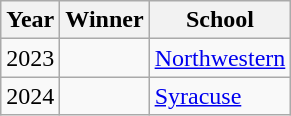<table class="wikitable sortable">
<tr>
<th>Year</th>
<th>Winner</th>
<th>School</th>
</tr>
<tr>
<td>2023</td>
<td></td>
<td><a href='#'>Northwestern</a></td>
</tr>
<tr>
<td>2024</td>
<td></td>
<td><a href='#'>Syracuse</a></td>
</tr>
</table>
